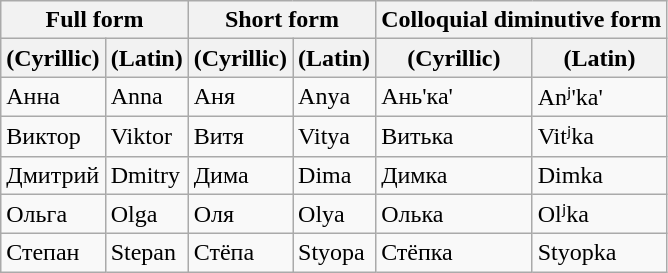<table class="wikitable">
<tr>
<th colspan="2">Full form</th>
<th colspan="2">Short form</th>
<th colspan="2">Colloquial diminutive form</th>
</tr>
<tr>
<th>(Cyrillic)</th>
<th>(Latin)</th>
<th>(Cyrillic)</th>
<th>(Latin)</th>
<th>(Cyrillic)</th>
<th>(Latin)</th>
</tr>
<tr>
<td>Анна</td>
<td>Anna</td>
<td>Аня</td>
<td>Anya</td>
<td>Ань'ка'</td>
<td>Anʲ'ka'</td>
</tr>
<tr>
<td>Виктор</td>
<td>Viktor</td>
<td>Витя</td>
<td>Vitya</td>
<td>Витька</td>
<td>Vitʲka</td>
</tr>
<tr>
<td>Дмитрий</td>
<td>Dmitry</td>
<td>Дима</td>
<td>Dima</td>
<td>Димка</td>
<td>Dimka</td>
</tr>
<tr>
<td>Ольга</td>
<td>Olga</td>
<td>Оля</td>
<td>Olya</td>
<td>Олька</td>
<td>Olʲka</td>
</tr>
<tr>
<td>Степан</td>
<td>Stepan</td>
<td>Стёпа</td>
<td>Styopa</td>
<td>Стёпка</td>
<td>Styopka</td>
</tr>
</table>
